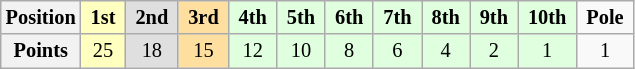<table class="wikitable" style="font-size:85%; text-align:center">
<tr>
<th>Position</th>
<td style="background:#FFFFBF;"> <strong>1st</strong> </td>
<td style="background:#DFDFDF;"> <strong>2nd</strong> </td>
<td style="background:#FFDF9F;"> <strong>3rd</strong> </td>
<td style="background:#DFFFDF;"> <strong>4th</strong> </td>
<td style="background:#DFFFDF;"> <strong>5th</strong> </td>
<td style="background:#DFFFDF;"> <strong>6th</strong> </td>
<td style="background:#DFFFDF;"> <strong>7th</strong> </td>
<td style="background:#DFFFDF;"> <strong>8th</strong> </td>
<td style="background:#DFFFDF;"> <strong>9th</strong> </td>
<td style="background:#DFFFDF;"> <strong>10th</strong> </td>
<td> <strong>Pole</strong> </td>
</tr>
<tr>
<th>Points</th>
<td style="background:#FFFFBF;">25</td>
<td style="background:#DFDFDF;">18</td>
<td style="background:#FFDF9F;">15</td>
<td style="background:#DFFFDF;">12</td>
<td style="background:#DFFFDF;">10</td>
<td style="background:#DFFFDF;">8</td>
<td style="background:#DFFFDF;">6</td>
<td style="background:#DFFFDF;">4</td>
<td style="background:#DFFFDF;">2</td>
<td style="background:#DFFFDF;">1</td>
<td>1</td>
</tr>
</table>
